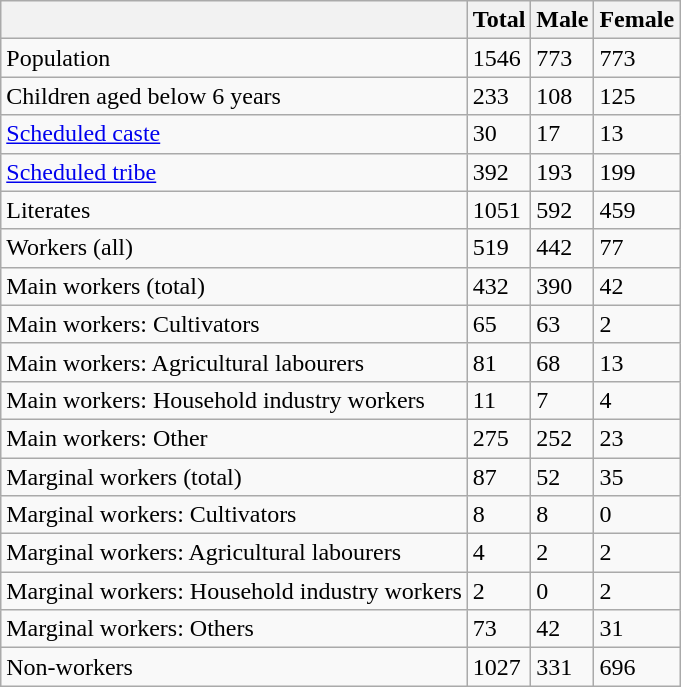<table class="wikitable sortable">
<tr>
<th></th>
<th>Total</th>
<th>Male</th>
<th>Female</th>
</tr>
<tr>
<td>Population</td>
<td>1546</td>
<td>773</td>
<td>773</td>
</tr>
<tr>
<td>Children aged below 6 years</td>
<td>233</td>
<td>108</td>
<td>125</td>
</tr>
<tr>
<td><a href='#'>Scheduled caste</a></td>
<td>30</td>
<td>17</td>
<td>13</td>
</tr>
<tr>
<td><a href='#'>Scheduled tribe</a></td>
<td>392</td>
<td>193</td>
<td>199</td>
</tr>
<tr>
<td>Literates</td>
<td>1051</td>
<td>592</td>
<td>459</td>
</tr>
<tr>
<td>Workers (all)</td>
<td>519</td>
<td>442</td>
<td>77</td>
</tr>
<tr>
<td>Main workers (total)</td>
<td>432</td>
<td>390</td>
<td>42</td>
</tr>
<tr>
<td>Main workers: Cultivators</td>
<td>65</td>
<td>63</td>
<td>2</td>
</tr>
<tr>
<td>Main workers: Agricultural labourers</td>
<td>81</td>
<td>68</td>
<td>13</td>
</tr>
<tr>
<td>Main workers: Household industry workers</td>
<td>11</td>
<td>7</td>
<td>4</td>
</tr>
<tr>
<td>Main workers: Other</td>
<td>275</td>
<td>252</td>
<td>23</td>
</tr>
<tr>
<td>Marginal workers (total)</td>
<td>87</td>
<td>52</td>
<td>35</td>
</tr>
<tr>
<td>Marginal workers: Cultivators</td>
<td>8</td>
<td>8</td>
<td>0</td>
</tr>
<tr>
<td>Marginal workers: Agricultural labourers</td>
<td>4</td>
<td>2</td>
<td>2</td>
</tr>
<tr>
<td>Marginal workers: Household industry workers</td>
<td>2</td>
<td>0</td>
<td>2</td>
</tr>
<tr>
<td>Marginal workers: Others</td>
<td>73</td>
<td>42</td>
<td>31</td>
</tr>
<tr>
<td>Non-workers</td>
<td>1027</td>
<td>331</td>
<td>696</td>
</tr>
</table>
